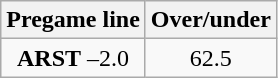<table class="wikitable">
<tr align="center">
<th style=>Pregame line</th>
<th style=>Over/under</th>
</tr>
<tr align="center">
<td><strong>ARST</strong> –2.0</td>
<td>62.5</td>
</tr>
</table>
